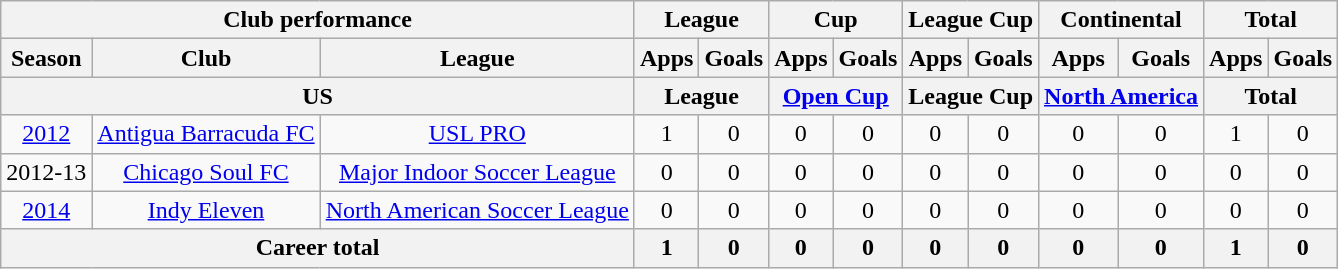<table class="wikitable" style="text-align:center">
<tr>
<th colspan=3>Club performance</th>
<th colspan=2>League</th>
<th colspan=2>Cup</th>
<th colspan=2>League Cup</th>
<th colspan=2>Continental</th>
<th colspan=2>Total</th>
</tr>
<tr>
<th>Season</th>
<th>Club</th>
<th>League</th>
<th>Apps</th>
<th>Goals</th>
<th>Apps</th>
<th>Goals</th>
<th>Apps</th>
<th>Goals</th>
<th>Apps</th>
<th>Goals</th>
<th>Apps</th>
<th>Goals</th>
</tr>
<tr>
<th colspan=3>US</th>
<th colspan=2>League</th>
<th colspan=2><a href='#'>Open Cup</a></th>
<th colspan=2>League Cup</th>
<th colspan=2><a href='#'>North America</a></th>
<th colspan=2>Total</th>
</tr>
<tr>
<td><a href='#'>2012</a></td>
<td><a href='#'>Antigua Barracuda FC</a></td>
<td><a href='#'>USL PRO</a></td>
<td>1</td>
<td>0</td>
<td>0</td>
<td>0</td>
<td>0</td>
<td>0</td>
<td>0</td>
<td>0</td>
<td>1</td>
<td>0</td>
</tr>
<tr>
<td 2012-13 Chicago Soul FC season>2012-13</td>
<td><a href='#'>Chicago Soul FC</a></td>
<td><a href='#'>Major Indoor Soccer League</a></td>
<td>0</td>
<td>0</td>
<td>0</td>
<td>0</td>
<td>0</td>
<td>0</td>
<td>0</td>
<td>0</td>
<td>0</td>
<td>0</td>
</tr>
<tr>
<td><a href='#'>2014</a></td>
<td><a href='#'>Indy Eleven</a></td>
<td><a href='#'>North American Soccer League</a></td>
<td>0</td>
<td>0</td>
<td>0</td>
<td>0</td>
<td>0</td>
<td>0</td>
<td>0</td>
<td>0</td>
<td>0</td>
<td>0</td>
</tr>
<tr>
<th colspan=3>Career total</th>
<th>1</th>
<th>0</th>
<th>0</th>
<th>0</th>
<th>0</th>
<th>0</th>
<th>0</th>
<th>0</th>
<th>1</th>
<th>0</th>
</tr>
</table>
